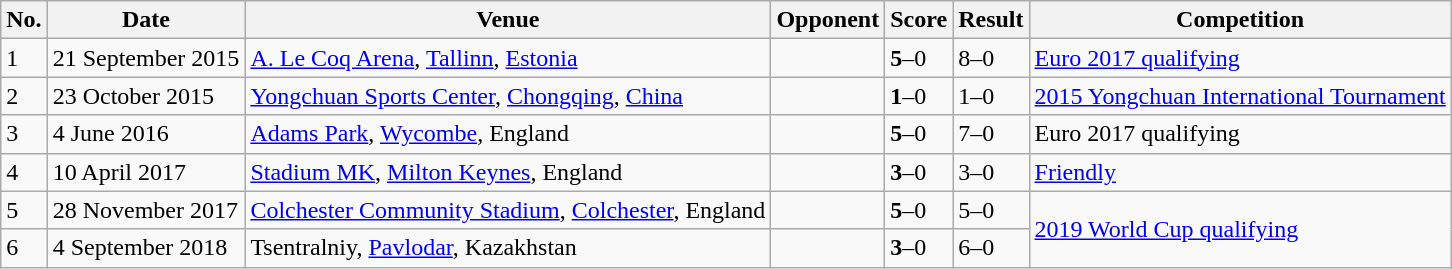<table class="wikitable plainrowheaders sortable">
<tr>
<th scope="col">No.</th>
<th scope="col" data-sort-type="date">Date</th>
<th scope="col">Venue</th>
<th scope="col">Opponent</th>
<th scope="col">Score</th>
<th scope="col">Result</th>
<th scope="col">Competition</th>
</tr>
<tr>
<td scope="row">1</td>
<td>21 September 2015</td>
<td><a href='#'>A. Le Coq Arena</a>, <a href='#'>Tallinn</a>, <a href='#'>Estonia</a></td>
<td></td>
<td><strong>5</strong>–0</td>
<td>8–0</td>
<td><a href='#'>Euro 2017 qualifying</a></td>
</tr>
<tr>
<td scope="row">2</td>
<td>23 October 2015</td>
<td><a href='#'>Yongchuan Sports Center</a>, <a href='#'>Chongqing</a>, <a href='#'>China</a></td>
<td></td>
<td><strong>1</strong>–0</td>
<td>1–0</td>
<td><a href='#'>2015 Yongchuan International Tournament</a></td>
</tr>
<tr>
<td scope="row">3</td>
<td>4 June 2016</td>
<td><a href='#'>Adams Park</a>, <a href='#'>Wycombe</a>, England</td>
<td></td>
<td><strong>5</strong>–0</td>
<td>7–0</td>
<td>Euro 2017 qualifying</td>
</tr>
<tr>
<td scope="row">4</td>
<td>10 April 2017</td>
<td><a href='#'>Stadium MK</a>, <a href='#'>Milton Keynes</a>, England</td>
<td></td>
<td><strong>3</strong>–0</td>
<td>3–0</td>
<td><a href='#'>Friendly</a></td>
</tr>
<tr>
<td scope="row">5</td>
<td>28 November 2017</td>
<td><a href='#'>Colchester Community Stadium</a>, <a href='#'>Colchester</a>, England</td>
<td></td>
<td><strong>5</strong>–0</td>
<td>5–0</td>
<td rowspan="2"><a href='#'>2019 World Cup qualifying</a></td>
</tr>
<tr>
<td scope="row">6</td>
<td>4 September 2018</td>
<td>Tsentralniy, <a href='#'>Pavlodar</a>, Kazakhstan</td>
<td></td>
<td><strong>3</strong>–0</td>
<td>6–0</td>
</tr>
</table>
